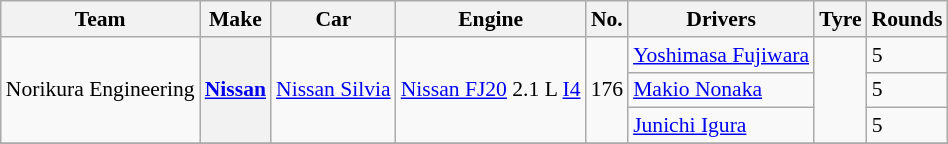<table class="wikitable" style="font-size: 90%;">
<tr>
<th>Team</th>
<th>Make</th>
<th>Car</th>
<th>Engine</th>
<th>No.</th>
<th>Drivers</th>
<th>Tyre</th>
<th>Rounds</th>
</tr>
<tr>
<td rowspan=3>Norikura Engineering</td>
<th rowspan=3><a href='#'>Nissan</a></th>
<td rowspan=3><a href='#'>Nissan Silvia</a></td>
<td rowspan=3><a href='#'>Nissan FJ20</a> 2.1 L <a href='#'>I4</a></td>
<td rowspan=3>176</td>
<td> <a href='#'>Yoshimasa Fujiwara</a></td>
<td align=center rowspan=3></td>
<td>5</td>
</tr>
<tr>
<td> <a href='#'>Makio Nonaka</a></td>
<td>5</td>
</tr>
<tr>
<td> <a href='#'>Junichi Igura</a></td>
<td>5</td>
</tr>
<tr>
</tr>
</table>
